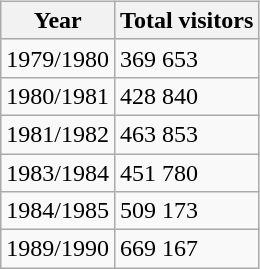<table class="wikitable sortable" style="margin:5px;float:right">
<tr>
<th>Year</th>
<th>Total visitors</th>
</tr>
<tr>
<td>1979/1980</td>
<td>369 653</td>
</tr>
<tr>
<td>1980/1981</td>
<td>428 840</td>
</tr>
<tr>
<td>1981/1982</td>
<td>463 853</td>
</tr>
<tr>
<td>1983/1984</td>
<td>451 780</td>
</tr>
<tr>
<td>1984/1985</td>
<td>509 173</td>
</tr>
<tr>
<td>1989/1990</td>
<td>669 167</td>
</tr>
</table>
